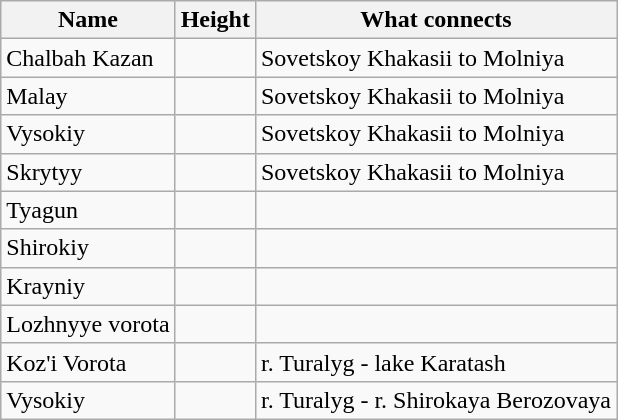<table class="wikitable sortable mw-collapsible">
<tr>
<th>Name</th>
<th>Height</th>
<th>What connects</th>
</tr>
<tr>
<td>Chalbah Kazan</td>
<td></td>
<td>Sovetskoy Khakasii to Molniya</td>
</tr>
<tr>
<td>Malay</td>
<td></td>
<td>Sovetskoy Khakasii to Molniya</td>
</tr>
<tr>
<td>Vysokiy</td>
<td></td>
<td>Sovetskoy Khakasii to Molniya</td>
</tr>
<tr>
<td>Skrytyy</td>
<td></td>
<td>Sovetskoy Khakasii to Molniya</td>
</tr>
<tr>
<td>Tyagun</td>
<td></td>
<td></td>
</tr>
<tr>
<td>Shirokiy</td>
<td></td>
<td></td>
</tr>
<tr>
<td>Krayniy</td>
<td></td>
<td></td>
</tr>
<tr>
<td>Lozhnyye vorota</td>
<td></td>
<td></td>
</tr>
<tr>
<td>Koz'i Vorota</td>
<td></td>
<td>r. Turalyg - lake Karatash</td>
</tr>
<tr>
<td>Vysokiy</td>
<td></td>
<td>r. Turalyg - r. Shirokaya Berozovaya</td>
</tr>
</table>
